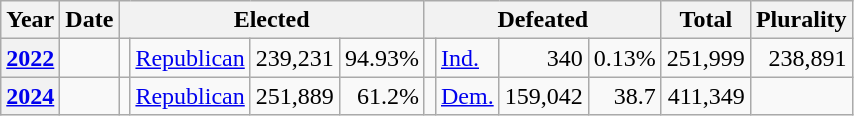<table class=wikitable>
<tr>
<th>Year</th>
<th>Date</th>
<th ! colspan="4">Elected</th>
<th ! colspan="4">Defeated</th>
<th>Total</th>
<th>Plurality</th>
</tr>
<tr>
<th valign="top"><a href='#'>2022</a></th>
<td valign="top"></td>
<td valign="top"></td>
<td valign="top" ><a href='#'>Republican</a></td>
<td valign="top" align="right">239,231</td>
<td valign="top" align="right">94.93%</td>
<td valign="top"></td>
<td valign="top" ><a href='#'>Ind.</a></td>
<td valign="top" align="right">340</td>
<td valign="top" align="right">0.13%</td>
<td valign="top" align="right">251,999</td>
<td valign="top" align="right">238,891</td>
</tr>
<tr>
<th valign="top"><a href='#'>2024</a></th>
<td valign="top"></td>
<td valign="top"></td>
<td valign="top" ><a href='#'>Republican</a></td>
<td valign="top" align="right">251,889</td>
<td valign="top" align="right">61.2%</td>
<td valign="top"></td>
<td valign="top" ><a href='#'>Dem.</a></td>
<td valign="top" align="right">159,042</td>
<td valign="top" align="right">38.7</td>
<td valign="top" align="right">411,349</td>
<td valign="top" align="right"></td>
</tr>
</table>
